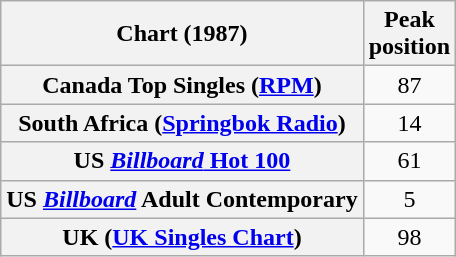<table class="wikitable sortable plainrowheaders" style="text-align:center">
<tr>
<th>Chart (1987)</th>
<th>Peak<br>position</th>
</tr>
<tr>
<th scope="row">Canada Top Singles (<a href='#'>RPM</a>)</th>
<td>87</td>
</tr>
<tr>
<th scope="row">South Africa (<a href='#'>Springbok Radio</a>)</th>
<td>14</td>
</tr>
<tr>
<th scope="row">US <a href='#'><em>Billboard</em> Hot 100</a></th>
<td>61</td>
</tr>
<tr>
<th scope="row">US <em><a href='#'>Billboard</a></em> Adult Contemporary</th>
<td>5</td>
</tr>
<tr>
<th scope="row">UK (<a href='#'>UK Singles Chart</a>)</th>
<td>98</td>
</tr>
</table>
